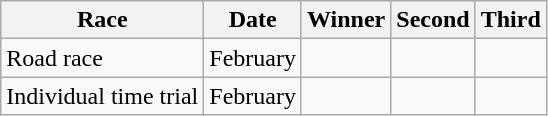<table class="wikitable">
<tr>
<th>Race</th>
<th>Date</th>
<th>Winner</th>
<th>Second</th>
<th>Third</th>
</tr>
<tr>
<td>Road race</td>
<td>February</td>
<td></td>
<td></td>
<td></td>
</tr>
<tr>
<td>Individual time trial</td>
<td>February</td>
<td></td>
<td></td>
<td></td>
</tr>
</table>
